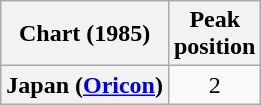<table class="wikitable plainrowheaders" style="text-align:center">
<tr>
<th>Chart (1985)</th>
<th>Peak<br>position</th>
</tr>
<tr>
<th scope="row">Japan (<a href='#'>Oricon</a>)</th>
<td>2</td>
</tr>
</table>
